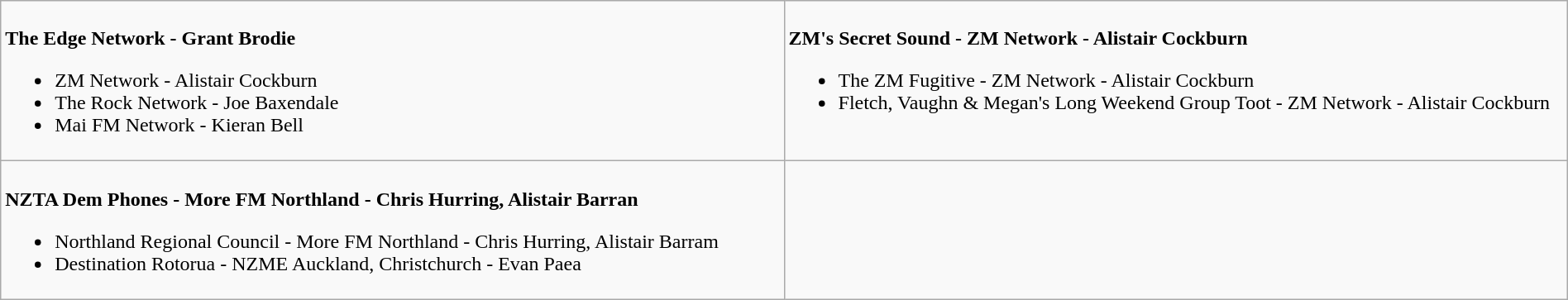<table class=wikitable width="100%">
<tr>
<td valign="top" width="50%"><br>
<strong>The Edge Network - Grant Brodie</strong><ul><li>ZM Network - Alistair Cockburn</li><li>The Rock Network - Joe Baxendale</li><li>Mai FM Network - Kieran Bell</li></ul></td>
<td valign="top"  width="50%"><br>
<strong>ZM's Secret Sound - ZM Network - Alistair Cockburn</strong><ul><li>The ZM Fugitive - ZM Network - Alistair Cockburn</li><li>Fletch, Vaughn & Megan's Long Weekend Group Toot - ZM Network - Alistair Cockburn</li></ul></td>
</tr>
<tr>
<td valign="top" width="50%"><br>
<strong>NZTA Dem Phones - More FM Northland - Chris Hurring, Alistair Barran</strong><ul><li>Northland Regional Council - More FM Northland - Chris Hurring, Alistair Barram</li><li>Destination Rotorua - NZME Auckland, Christchurch - Evan Paea</li></ul></td>
<td valign="top"  width="50%"></td>
</tr>
</table>
